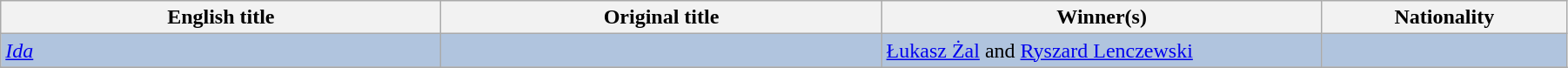<table class="wikitable" width="95%" cellpadding="5">
<tr>
<th width="18%">English title</th>
<th width="18%">Original title</th>
<th width="18%">Winner(s)</th>
<th width="10%">Nationality</th>
</tr>
<tr style="background:#B0C4DE;">
<td><em><a href='#'>Ida</a></em></td>
<td></td>
<td><a href='#'>Łukasz Żal</a> and <a href='#'>Ryszard Lenczewski</a></td>
<td></td>
</tr>
<tr>
</tr>
</table>
